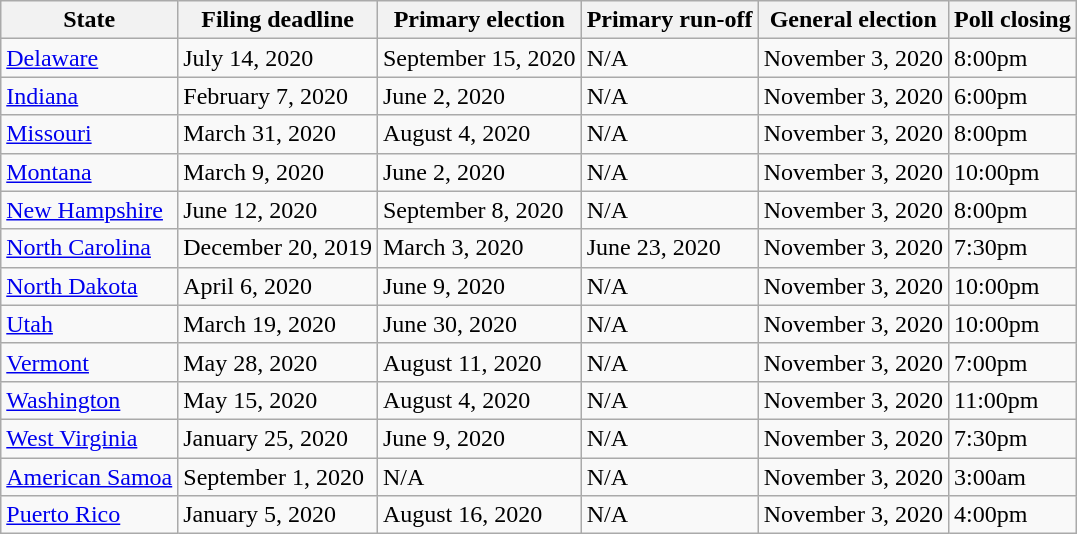<table class="wikitable sortable mw-collapsible mw-collapsed">
<tr>
<th>State</th>
<th>Filing deadline</th>
<th>Primary election</th>
<th>Primary run-off </th>
<th>General election</th>
<th>Poll closing </th>
</tr>
<tr>
<td><a href='#'>Delaware</a></td>
<td>July 14, 2020</td>
<td>September 15, 2020</td>
<td>N/A</td>
<td>November 3, 2020</td>
<td data-sort-value=2000>8:00pm</td>
</tr>
<tr>
<td><a href='#'>Indiana</a></td>
<td>February 7, 2020</td>
<td>June 2, 2020</td>
<td>N/A</td>
<td>November 3, 2020</td>
<td data-sort-value=1800>6:00pm</td>
</tr>
<tr>
<td><a href='#'>Missouri</a></td>
<td>March 31, 2020</td>
<td>August 4, 2020</td>
<td>N/A</td>
<td>November 3, 2020</td>
<td data-sort-value=2000>8:00pm</td>
</tr>
<tr>
<td><a href='#'>Montana</a></td>
<td>March 9, 2020</td>
<td>June 2, 2020</td>
<td>N/A</td>
<td>November 3, 2020</td>
<td data-sort-value=2200>10:00pm</td>
</tr>
<tr>
<td><a href='#'>New Hampshire</a></td>
<td>June 12, 2020</td>
<td>September 8, 2020</td>
<td>N/A</td>
<td>November 3, 2020</td>
<td data-sort-value=2000>8:00pm</td>
</tr>
<tr>
<td><a href='#'>North Carolina</a></td>
<td>December 20, 2019</td>
<td>March 3, 2020</td>
<td>June 23, 2020</td>
<td>November 3, 2020</td>
<td data-sort-value=1930>7:30pm</td>
</tr>
<tr>
<td><a href='#'>North Dakota</a></td>
<td>April 6, 2020</td>
<td>June 9, 2020</td>
<td>N/A</td>
<td>November 3, 2020</td>
<td data-sort-value=2200>10:00pm</td>
</tr>
<tr>
<td><a href='#'>Utah</a></td>
<td>March 19, 2020</td>
<td>June 30, 2020</td>
<td>N/A</td>
<td>November 3, 2020</td>
<td data-sort-value=2200>10:00pm</td>
</tr>
<tr>
<td><a href='#'>Vermont</a></td>
<td>May 28, 2020</td>
<td>August 11, 2020</td>
<td>N/A</td>
<td>November 3, 2020</td>
<td data-sort-value=1900>7:00pm</td>
</tr>
<tr>
<td><a href='#'>Washington</a></td>
<td>May 15, 2020</td>
<td>August 4, 2020</td>
<td>N/A</td>
<td>November 3, 2020</td>
<td data-sort-value=2300>11:00pm</td>
</tr>
<tr>
<td><a href='#'>West Virginia</a></td>
<td>January 25, 2020</td>
<td>June 9, 2020</td>
<td>N/A</td>
<td>November 3, 2020</td>
<td data-sort-value=1930>7:30pm</td>
</tr>
<tr>
<td><a href='#'>American Samoa</a></td>
<td>September 1, 2020</td>
<td>N/A</td>
<td>N/A</td>
<td>November 3, 2020</td>
<td data-sort-value=0300>3:00am</td>
</tr>
<tr>
<td><a href='#'>Puerto Rico</a></td>
<td>January 5, 2020</td>
<td>August 16, 2020</td>
<td>N/A</td>
<td>November 3, 2020</td>
<td data-sort-value=1600>4:00pm</td>
</tr>
</table>
